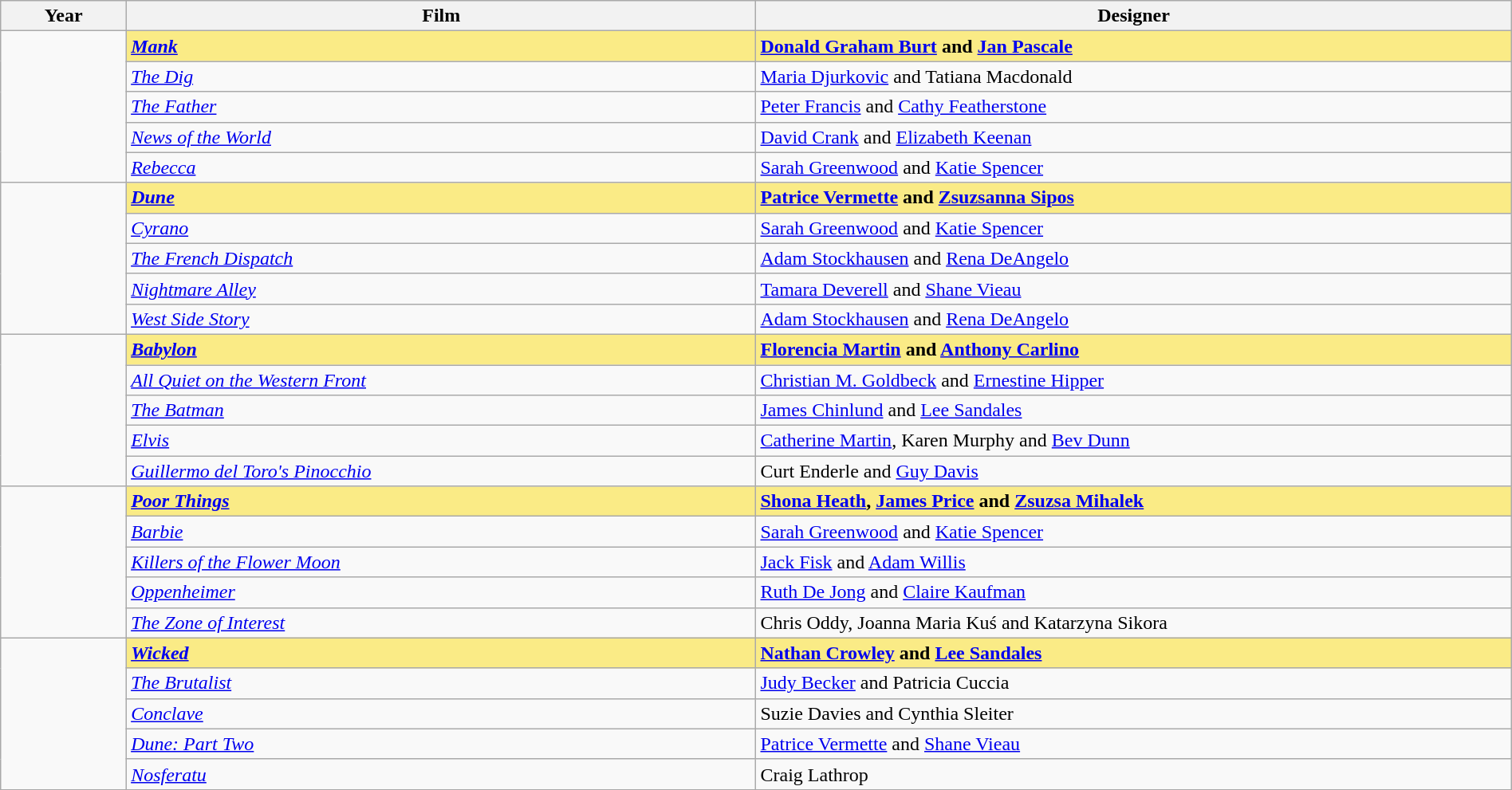<table class="wikitable" style="width:100%;" cellpadding="5">
<tr>
<th style="width:5%;">Year</th>
<th style="width:25%;">Film</th>
<th style="width:30%;">Designer</th>
</tr>
<tr>
<td rowspan="5"></td>
<td style="background:#FAEB86"><strong><em><a href='#'>Mank</a></em></strong></td>
<td style="background:#FAEB86"><strong><a href='#'>Donald Graham Burt</a> and <a href='#'>Jan Pascale</a></strong></td>
</tr>
<tr>
<td><em><a href='#'>The Dig</a></em></td>
<td><a href='#'>Maria Djurkovic</a> and Tatiana Macdonald</td>
</tr>
<tr>
<td><em><a href='#'>The Father</a></em></td>
<td><a href='#'>Peter Francis</a> and <a href='#'>Cathy Featherstone</a></td>
</tr>
<tr>
<td><em><a href='#'>News of the World</a></em></td>
<td><a href='#'>David Crank</a> and <a href='#'>Elizabeth Keenan</a></td>
</tr>
<tr>
<td><em><a href='#'>Rebecca</a></em></td>
<td><a href='#'>Sarah Greenwood</a> and <a href='#'>Katie Spencer</a></td>
</tr>
<tr>
<td rowspan="5"></td>
<td style="background:#FAEB86"><strong><em><a href='#'>Dune</a></em></strong></td>
<td style="background:#FAEB86"><strong><a href='#'>Patrice Vermette</a> and <a href='#'>Zsuzsanna Sipos</a></strong></td>
</tr>
<tr>
<td><em><a href='#'>Cyrano</a></em></td>
<td><a href='#'>Sarah Greenwood</a> and <a href='#'>Katie Spencer</a></td>
</tr>
<tr>
<td><em><a href='#'>The French Dispatch</a></em></td>
<td><a href='#'>Adam Stockhausen</a> and <a href='#'>Rena DeAngelo</a></td>
</tr>
<tr>
<td><em><a href='#'>Nightmare Alley</a></em></td>
<td><a href='#'>Tamara Deverell</a> and <a href='#'>Shane Vieau</a></td>
</tr>
<tr>
<td><em><a href='#'>West Side Story</a></em></td>
<td><a href='#'>Adam Stockhausen</a> and <a href='#'>Rena DeAngelo</a></td>
</tr>
<tr>
<td rowspan="5"></td>
<td style="background:#FAEB86"><strong><em><a href='#'>Babylon</a></em></strong></td>
<td style="background:#FAEB86"><strong><a href='#'>Florencia Martin</a> and <a href='#'>Anthony Carlino</a></strong></td>
</tr>
<tr>
<td><em><a href='#'>All Quiet on the Western Front</a></em></td>
<td><a href='#'>Christian M. Goldbeck</a> and <a href='#'>Ernestine Hipper</a></td>
</tr>
<tr>
<td><em><a href='#'>The Batman</a></em></td>
<td><a href='#'>James Chinlund</a> and <a href='#'>Lee Sandales</a></td>
</tr>
<tr>
<td><em><a href='#'>Elvis</a></em></td>
<td><a href='#'>Catherine Martin</a>, Karen Murphy and <a href='#'>Bev Dunn</a></td>
</tr>
<tr>
<td><em><a href='#'>Guillermo del Toro's Pinocchio</a></em></td>
<td>Curt Enderle and <a href='#'>Guy Davis</a></td>
</tr>
<tr>
<td rowspan="5"></td>
<td style="background:#FAEB86"><strong><em><a href='#'>Poor Things</a></em></strong></td>
<td style="background:#FAEB86"><strong><a href='#'>Shona Heath</a>, <a href='#'>James Price</a> and <a href='#'>Zsuzsa Mihalek</a></strong></td>
</tr>
<tr>
<td><em><a href='#'>Barbie</a></em></td>
<td><a href='#'>Sarah Greenwood</a> and <a href='#'>Katie Spencer</a></td>
</tr>
<tr>
<td><em><a href='#'>Killers of the Flower Moon</a></em></td>
<td><a href='#'>Jack Fisk</a> and <a href='#'>Adam Willis</a></td>
</tr>
<tr>
<td><em><a href='#'>Oppenheimer</a></em></td>
<td><a href='#'>Ruth De Jong</a> and <a href='#'>Claire Kaufman</a></td>
</tr>
<tr>
<td><em><a href='#'>The Zone of Interest</a></em></td>
<td>Chris Oddy, Joanna Maria Kuś and Katarzyna Sikora</td>
</tr>
<tr>
<td rowspan="5"></td>
<td style="background:#FAEB86"><strong><em><a href='#'>Wicked</a></em></strong></td>
<td style="background:#FAEB86"><strong><a href='#'>Nathan Crowley</a> and <a href='#'>Lee Sandales</a></strong></td>
</tr>
<tr>
<td><em><a href='#'>The Brutalist</a></em></td>
<td><a href='#'>Judy Becker</a> and Patricia Cuccia</td>
</tr>
<tr>
<td><a href='#'><em>Conclave</em></a></td>
<td>Suzie Davies and Cynthia Sleiter</td>
</tr>
<tr>
<td><em><a href='#'>Dune: Part Two</a></em></td>
<td><a href='#'>Patrice Vermette</a> and <a href='#'>Shane Vieau</a></td>
</tr>
<tr>
<td><em><a href='#'>Nosferatu</a></em></td>
<td>Craig Lathrop</td>
</tr>
</table>
